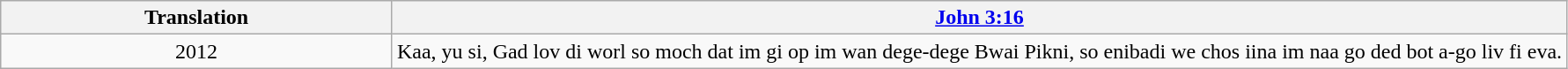<table class="wikitable">
<tr>
<th style="text-align:center; width:25%;">Translation</th>
<th><a href='#'>John 3:16</a></th>
</tr>
<tr>
<td style="text-align:center;">2012</td>
<td>Kaa, yu si, Gad lov di worl so moch dat im gi op im wan dege-dege Bwai Pikni, so enibadi we chos iina im naa go ded bot a-go liv fi eva.</td>
</tr>
</table>
